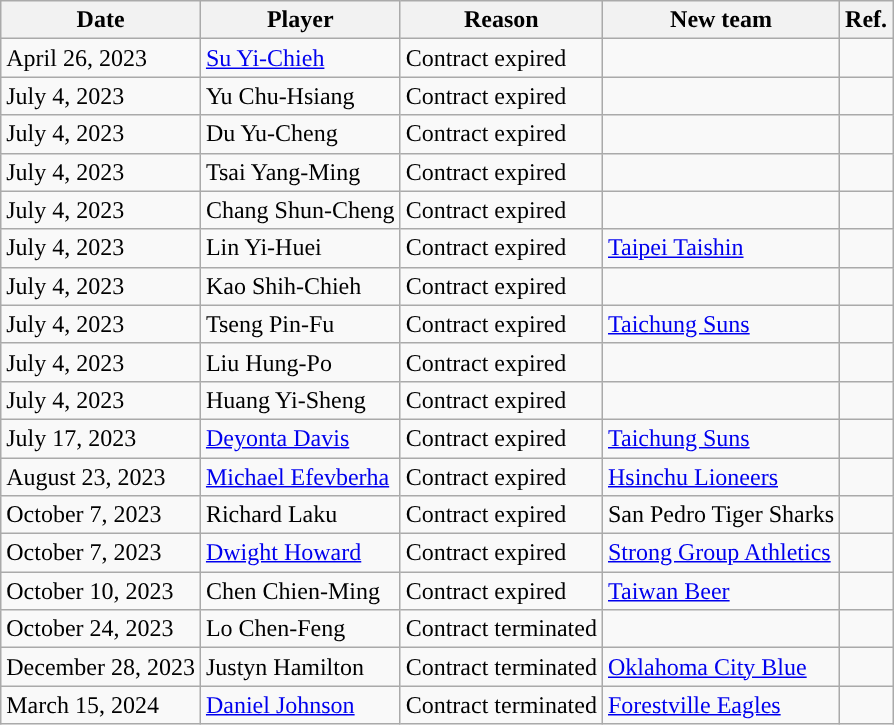<table class="wikitable">
<tr>
<th>Date</th>
<th>Player</th>
<th>Reason</th>
<th>New team</th>
<th>Ref.</th>
</tr>
<tr>
<td>April 26, 2023</td>
<td><a href='#'>Su Yi-Chieh</a></td>
<td>Contract expired</td>
<td></td>
<td></td>
</tr>
<tr>
<td>July 4, 2023</td>
<td>Yu Chu-Hsiang</td>
<td>Contract expired</td>
<td></td>
<td></td>
</tr>
<tr>
<td>July 4, 2023</td>
<td>Du Yu-Cheng</td>
<td>Contract expired</td>
<td></td>
<td></td>
</tr>
<tr>
<td>July 4, 2023</td>
<td>Tsai Yang-Ming</td>
<td>Contract expired</td>
<td></td>
<td></td>
</tr>
<tr>
<td>July 4, 2023</td>
<td>Chang Shun-Cheng</td>
<td>Contract expired</td>
<td></td>
<td></td>
</tr>
<tr>
<td>July 4, 2023</td>
<td>Lin Yi-Huei</td>
<td>Contract expired</td>
<td> <a href='#'>Taipei Taishin</a></td>
<td></td>
</tr>
<tr>
<td>July 4, 2023</td>
<td>Kao Shih-Chieh</td>
<td>Contract expired</td>
<td></td>
<td></td>
</tr>
<tr>
<td>July 4, 2023</td>
<td>Tseng Pin-Fu</td>
<td>Contract expired</td>
<td> <a href='#'>Taichung Suns</a></td>
<td></td>
</tr>
<tr>
<td>July 4, 2023</td>
<td>Liu Hung-Po</td>
<td>Contract expired</td>
<td></td>
<td></td>
</tr>
<tr>
<td>July 4, 2023</td>
<td>Huang Yi-Sheng</td>
<td>Contract expired</td>
<td></td>
<td></td>
</tr>
<tr>
<td>July 17, 2023</td>
<td><a href='#'>Deyonta Davis</a></td>
<td>Contract expired</td>
<td> <a href='#'>Taichung Suns</a></td>
<td></td>
</tr>
<tr>
<td>August 23, 2023</td>
<td><a href='#'>Michael Efevberha</a></td>
<td>Contract expired</td>
<td> <a href='#'>Hsinchu Lioneers</a></td>
<td></td>
</tr>
<tr>
<td>October 7, 2023</td>
<td>Richard Laku</td>
<td>Contract expired</td>
<td> San Pedro Tiger Sharks</td>
<td></td>
</tr>
<tr>
<td>October 7, 2023</td>
<td><a href='#'>Dwight Howard</a></td>
<td>Contract expired</td>
<td> <a href='#'>Strong Group Athletics</a></td>
<td></td>
</tr>
<tr>
<td>October 10, 2023</td>
<td>Chen Chien-Ming</td>
<td>Contract expired</td>
<td> <a href='#'>Taiwan Beer</a></td>
<td></td>
</tr>
<tr>
<td>October 24, 2023</td>
<td>Lo Chen-Feng</td>
<td>Contract terminated</td>
<td></td>
<td></td>
</tr>
<tr>
<td>December 28, 2023</td>
<td>Justyn Hamilton</td>
<td>Contract terminated</td>
<td> <a href='#'>Oklahoma City Blue</a></td>
<td></td>
</tr>
<tr>
<td>March 15, 2024</td>
<td><a href='#'>Daniel Johnson</a></td>
<td>Contract terminated</td>
<td> <a href='#'>Forestville Eagles</a></td>
<td></td>
</tr>
</table>
